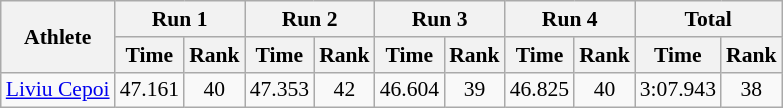<table class="wikitable" border="1" style="font-size:90%">
<tr>
<th rowspan="2">Athlete</th>
<th colspan="2">Run 1</th>
<th colspan="2">Run 2</th>
<th colspan="2">Run 3</th>
<th colspan="2">Run 4</th>
<th colspan="2">Total</th>
</tr>
<tr>
<th>Time</th>
<th>Rank</th>
<th>Time</th>
<th>Rank</th>
<th>Time</th>
<th>Rank</th>
<th>Time</th>
<th>Rank</th>
<th>Time</th>
<th>Rank</th>
</tr>
<tr>
<td><a href='#'>Liviu Cepoi</a></td>
<td align="center">47.161</td>
<td align="center">40</td>
<td align="center">47.353</td>
<td align="center">42</td>
<td align="center">46.604</td>
<td align="center">39</td>
<td align="center">46.825</td>
<td align="center">40</td>
<td align="center">3:07.943</td>
<td align="center">38</td>
</tr>
</table>
